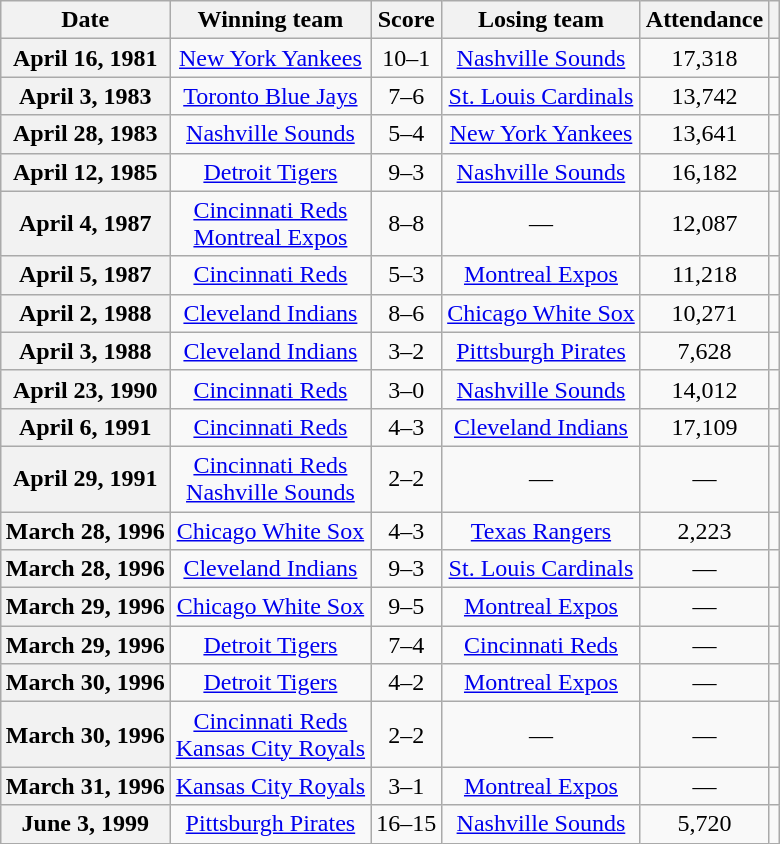<table class="wikitable sortable plainrowheaders" style="margin: 1em auto 1em auto; text-align:center;">
<tr>
<th scope="col">Date</th>
<th scope="col">Winning team</th>
<th scope="col">Score</th>
<th scope="col">Losing team</th>
<th scope="col">Attendance</th>
<th class="unsortable" scope="col"></th>
</tr>
<tr>
<th scope="row" style="text-align:center">April 16, 1981</th>
<td><a href='#'>New York Yankees</a></td>
<td>10–1</td>
<td><a href='#'>Nashville Sounds</a></td>
<td>17,318</td>
<td></td>
</tr>
<tr>
<th scope="row" style="text-align:center">April 3, 1983</th>
<td><a href='#'>Toronto Blue Jays</a></td>
<td>7–6</td>
<td><a href='#'>St. Louis Cardinals</a></td>
<td>13,742</td>
<td></td>
</tr>
<tr>
<th scope="row" style="text-align:center">April 28, 1983</th>
<td><a href='#'>Nashville Sounds</a></td>
<td>5–4</td>
<td><a href='#'>New York Yankees</a></td>
<td>13,641</td>
<td></td>
</tr>
<tr>
<th scope="row" style="text-align:center">April 12, 1985</th>
<td><a href='#'>Detroit Tigers</a></td>
<td>9–3 </td>
<td><a href='#'>Nashville Sounds</a></td>
<td>16,182</td>
<td></td>
</tr>
<tr>
<th scope="row" style="text-align:center">April 4, 1987</th>
<td><a href='#'>Cincinnati Reds</a><br><a href='#'>Montreal Expos</a></td>
<td>8–8 </td>
<td>—</td>
<td>12,087</td>
<td></td>
</tr>
<tr>
<th scope="row" style="text-align:center">April 5, 1987</th>
<td><a href='#'>Cincinnati Reds</a></td>
<td>5–3</td>
<td><a href='#'>Montreal Expos</a></td>
<td>11,218</td>
<td></td>
</tr>
<tr>
<th scope="row" style="text-align:center">April 2, 1988</th>
<td><a href='#'>Cleveland Indians</a></td>
<td>8–6</td>
<td><a href='#'>Chicago White Sox</a></td>
<td>10,271</td>
<td></td>
</tr>
<tr>
<th scope="row" style="text-align:center">April 3, 1988</th>
<td><a href='#'>Cleveland Indians</a></td>
<td>3–2</td>
<td><a href='#'>Pittsburgh Pirates</a></td>
<td>7,628</td>
<td></td>
</tr>
<tr>
<th scope="row" style="text-align:center">April 23, 1990</th>
<td><a href='#'>Cincinnati Reds</a></td>
<td>3–0</td>
<td><a href='#'>Nashville Sounds</a></td>
<td>14,012</td>
<td></td>
</tr>
<tr>
<th scope="row" style="text-align:center">April 6, 1991</th>
<td><a href='#'>Cincinnati Reds</a></td>
<td>4–3 </td>
<td><a href='#'>Cleveland Indians</a></td>
<td>17,109</td>
<td></td>
</tr>
<tr>
<th scope="row" style="text-align:center">April 29, 1991</th>
<td><a href='#'>Cincinnati Reds</a><br><a href='#'>Nashville Sounds</a></td>
<td>2–2 </td>
<td>—</td>
<td>—</td>
<td></td>
</tr>
<tr>
<th scope="row" style="text-align:center">March 28, 1996</th>
<td><a href='#'>Chicago White Sox</a></td>
<td>4–3</td>
<td><a href='#'>Texas Rangers</a></td>
<td>2,223</td>
<td></td>
</tr>
<tr>
<th scope="row" style="text-align:center">March 28, 1996</th>
<td><a href='#'>Cleveland Indians</a></td>
<td>9–3</td>
<td><a href='#'>St. Louis Cardinals</a></td>
<td>—</td>
<td></td>
</tr>
<tr>
<th scope="row" style="text-align:center">March 29, 1996</th>
<td><a href='#'>Chicago White Sox</a></td>
<td>9–5</td>
<td><a href='#'>Montreal Expos</a></td>
<td>—</td>
<td></td>
</tr>
<tr>
<th scope="row" style="text-align:center">March 29, 1996</th>
<td><a href='#'>Detroit Tigers</a></td>
<td>7–4</td>
<td><a href='#'>Cincinnati Reds</a></td>
<td>—</td>
<td></td>
</tr>
<tr>
<th scope="row" style="text-align:center">March 30, 1996</th>
<td><a href='#'>Detroit Tigers</a></td>
<td>4–2</td>
<td><a href='#'>Montreal Expos</a></td>
<td>—</td>
<td></td>
</tr>
<tr>
<th scope="row" style="text-align:center">March 30, 1996</th>
<td><a href='#'>Cincinnati Reds</a><br><a href='#'>Kansas City Royals</a></td>
<td>2–2 </td>
<td>—</td>
<td>—</td>
<td></td>
</tr>
<tr>
<th scope="row" style="text-align:center">March 31, 1996</th>
<td><a href='#'>Kansas City Royals</a></td>
<td>3–1 </td>
<td><a href='#'>Montreal Expos</a></td>
<td>—</td>
<td></td>
</tr>
<tr>
<th scope="row" style="text-align:center">June 3, 1999</th>
<td><a href='#'>Pittsburgh Pirates</a></td>
<td>16–15</td>
<td><a href='#'>Nashville Sounds</a></td>
<td>5,720</td>
<td></td>
</tr>
</table>
